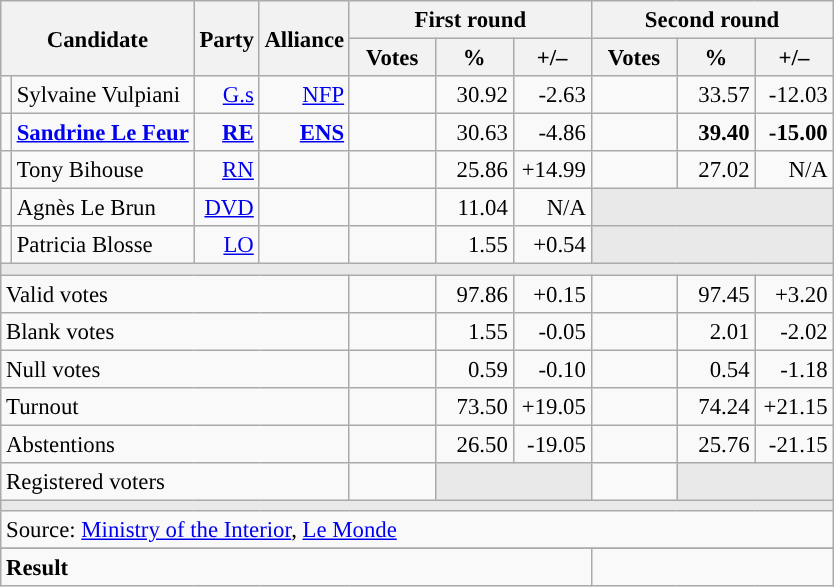<table class="wikitable" style="text-align:right;font-size:95%;">
<tr>
<th rowspan="2" colspan="2">Candidate</th>
<th rowspan="2">Party</th>
<th rowspan="2">Alliance</th>
<th colspan="3">First round</th>
<th colspan="3">Second round</th>
</tr>
<tr>
<th style="width:50px;">Votes</th>
<th style="width:45px;">%</th>
<th style="width:45px;">+/–</th>
<th style="width:50px;">Votes</th>
<th style="width:45px;">%</th>
<th style="width:45px;">+/–</th>
</tr>
<tr>
<td style="color:inherit;background:"></td>
<td style="text-align:left;">Sylvaine Vulpiani</td>
<td><a href='#'>G.s</a></td>
<td><a href='#'>NFP</a></td>
<td></td>
<td>30.92</td>
<td>-2.63</td>
<td></td>
<td>33.57</td>
<td>-12.03</td>
</tr>
<tr>
<td style="color:inherit;background:"></td>
<td style="text-align:left;"><strong><a href='#'>Sandrine Le Feur</a></strong></td>
<td><a href='#'><strong>RE</strong></a></td>
<td><a href='#'><strong>ENS</strong></a></td>
<td></td>
<td>30.63</td>
<td>-4.86</td>
<td><strong></strong></td>
<td><strong>39.40</strong></td>
<td><strong>-15.00</strong></td>
</tr>
<tr>
<td style="color:inherit;background:"></td>
<td style="text-align:left;">Tony Bihouse</td>
<td><a href='#'>RN</a></td>
<td></td>
<td></td>
<td>25.86</td>
<td>+14.99</td>
<td></td>
<td>27.02</td>
<td>N/A</td>
</tr>
<tr>
<td style="color:inherit;background:"></td>
<td style="text-align:left;">Agnès Le Brun</td>
<td><a href='#'>DVD</a></td>
<td></td>
<td></td>
<td>11.04</td>
<td>N/A</td>
<td colspan="3" style="background:#E9E9E9;"></td>
</tr>
<tr>
<td style="color:inherit;background:"></td>
<td style="text-align:left;">Patricia Blosse</td>
<td><a href='#'>LO</a></td>
<td></td>
<td></td>
<td>1.55</td>
<td>+0.54</td>
<td colspan="3" style="background:#E9E9E9;"></td>
</tr>
<tr>
<td colspan="10" style="background:#E9E9E9;"></td>
</tr>
<tr>
<td colspan="4" style="text-align:left;">Valid votes</td>
<td></td>
<td>97.86</td>
<td>+0.15</td>
<td></td>
<td>97.45</td>
<td>+3.20</td>
</tr>
<tr>
<td colspan="4" style="text-align:left;">Blank votes</td>
<td></td>
<td>1.55</td>
<td>-0.05</td>
<td></td>
<td>2.01</td>
<td>-2.02</td>
</tr>
<tr>
<td colspan="4" style="text-align:left;">Null votes</td>
<td></td>
<td>0.59</td>
<td>-0.10</td>
<td></td>
<td>0.54</td>
<td>-1.18</td>
</tr>
<tr>
<td colspan="4" style="text-align:left;">Turnout</td>
<td></td>
<td>73.50</td>
<td>+19.05</td>
<td></td>
<td>74.24</td>
<td>+21.15</td>
</tr>
<tr>
<td colspan="4" style="text-align:left;">Abstentions</td>
<td></td>
<td>26.50</td>
<td>-19.05</td>
<td></td>
<td>25.76</td>
<td>-21.15</td>
</tr>
<tr>
<td colspan="4" style="text-align:left;">Registered voters</td>
<td></td>
<td colspan="2" style="background:#E9E9E9;"></td>
<td></td>
<td colspan="2" style="background:#E9E9E9;"></td>
</tr>
<tr>
<td colspan="10" style="background:#E9E9E9;"></td>
</tr>
<tr>
<td colspan="10" style="text-align:left;">Source: <a href='#'>Ministry of the Interior</a>, <a href='#'>Le Monde</a></td>
</tr>
<tr>
</tr>
<tr style="font-weight:bold">
<td colspan="7" style="text-align:left;">Result</td>
<td colspan="7" style="background-color:"></td>
</tr>
</table>
